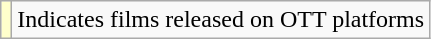<table class="wikitable">
<tr>
<td style="background:#ffc;"></td>
<td>Indicates films released on OTT platforms</td>
</tr>
</table>
